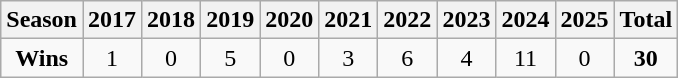<table class="wikitable">
<tr>
<th>Season</th>
<th>2017</th>
<th>2018</th>
<th>2019</th>
<th>2020</th>
<th>2021</th>
<th>2022</th>
<th>2023</th>
<th>2024</th>
<th>2025</th>
<th>Total</th>
</tr>
<tr align=center>
<td><strong>Wins</strong></td>
<td>1</td>
<td>0</td>
<td>5</td>
<td>0</td>
<td>3</td>
<td>6</td>
<td>4</td>
<td>11</td>
<td>0</td>
<td><strong>30</strong></td>
</tr>
</table>
